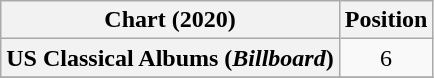<table class="wikitable plainrowheaders sortable" style="text-align:center">
<tr>
<th scope="col">Chart (2020)</th>
<th scope="col">Position</th>
</tr>
<tr>
<th scope="row">US Classical Albums (<em>Billboard</em>)</th>
<td>6</td>
</tr>
<tr>
</tr>
</table>
